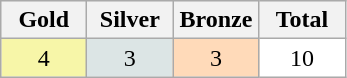<table class=wikitable style="border:1px solid #AAAAAA">
<tr bgcolor="#EFEFEF">
<th width=50>Gold</th>
<th width=50>Silver</th>
<th width=50>Bronze</th>
<th width=50>Total</th>
</tr>
<tr align="center" bgcolor="#FFFFFF">
<td style="background:#F7F6A8;">4</td>
<td style="background:#DCE5E5;">3</td>
<td style="background:#FFDAB9;">3</td>
<td>10</td>
</tr>
</table>
